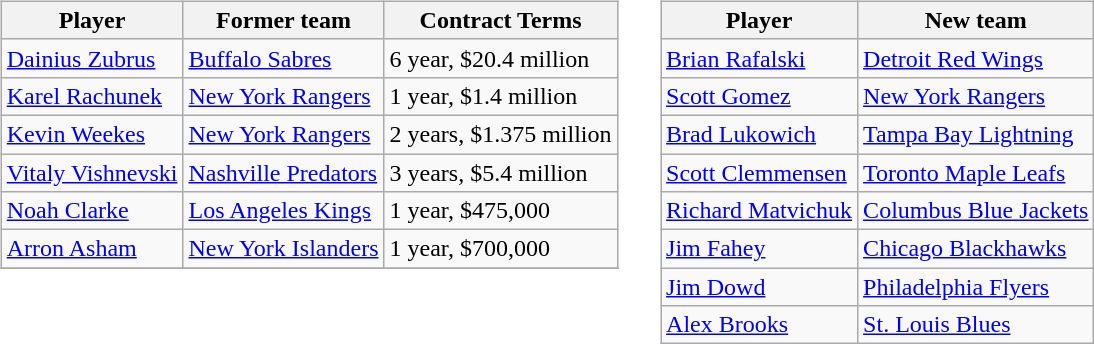<table cellspacing="10">
<tr>
<td valign="top"><br><table class="wikitable">
<tr>
<th>Player</th>
<th>Former team</th>
<th>Contract Terms</th>
</tr>
<tr>
<td><a href='#'>Dainius Zubrus</a></td>
<td><a href='#'>Buffalo Sabres</a></td>
<td>6 year, $20.4 million</td>
</tr>
<tr>
<td><a href='#'>Karel Rachunek</a></td>
<td><a href='#'>New York Rangers</a></td>
<td>1 year, $1.4 million</td>
</tr>
<tr>
<td><a href='#'>Kevin Weekes</a></td>
<td><a href='#'>New York Rangers</a></td>
<td>2 years, $1.375 million</td>
</tr>
<tr>
<td><a href='#'>Vitaly Vishnevski</a></td>
<td><a href='#'>Nashville Predators</a></td>
<td>3 years, $5.4 million</td>
</tr>
<tr>
<td><a href='#'>Noah Clarke</a></td>
<td><a href='#'>Los Angeles Kings</a></td>
<td>1 year, $475,000</td>
</tr>
<tr>
<td><a href='#'>Arron Asham</a></td>
<td><a href='#'>New York Islanders</a></td>
<td>1 year, $700,000</td>
</tr>
<tr>
</tr>
</table>
</td>
<td valign="top"><br><table class="wikitable">
<tr>
<th>Player</th>
<th>New team</th>
</tr>
<tr>
<td><a href='#'>Brian Rafalski</a></td>
<td><a href='#'>Detroit Red Wings</a></td>
</tr>
<tr>
<td><a href='#'>Scott Gomez</a></td>
<td><a href='#'>New York Rangers</a></td>
</tr>
<tr>
<td><a href='#'>Brad Lukowich</a></td>
<td><a href='#'>Tampa Bay Lightning</a></td>
</tr>
<tr>
<td><a href='#'>Scott Clemmensen</a></td>
<td><a href='#'>Toronto Maple Leafs</a></td>
</tr>
<tr>
<td><a href='#'>Richard Matvichuk</a></td>
<td><a href='#'>Columbus Blue Jackets</a></td>
</tr>
<tr>
<td><a href='#'>Jim Fahey</a></td>
<td><a href='#'>Chicago Blackhawks</a></td>
</tr>
<tr>
<td><a href='#'>Jim Dowd</a></td>
<td><a href='#'>Philadelphia Flyers</a></td>
</tr>
<tr>
<td><a href='#'>Alex Brooks</a></td>
<td><a href='#'>St. Louis Blues</a></td>
</tr>
</table>
</td>
</tr>
</table>
